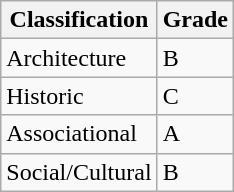<table class="wikitable">
<tr>
<th>Classification</th>
<th>Grade</th>
</tr>
<tr>
<td>Architecture</td>
<td>B</td>
</tr>
<tr>
<td>Historic</td>
<td>C</td>
</tr>
<tr>
<td>Associational</td>
<td>A</td>
</tr>
<tr>
<td>Social/Cultural</td>
<td>B</td>
</tr>
</table>
